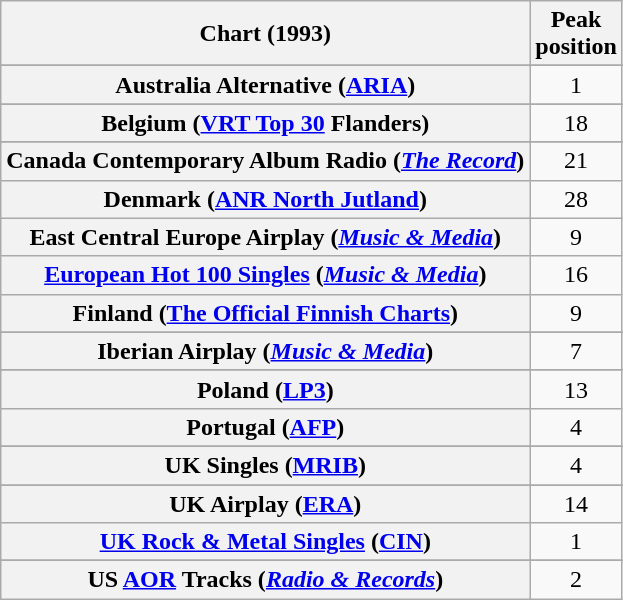<table class="wikitable sortable plainrowheaders">
<tr>
<th scope="col">Chart (1993)</th>
<th scope="col">Peak<br>position</th>
</tr>
<tr>
</tr>
<tr>
<th scope="row">Australia Alternative (<a href='#'>ARIA</a>)</th>
<td align="center">1</td>
</tr>
<tr>
</tr>
<tr>
<th scope="row">Belgium (<a href='#'>VRT Top 30</a> Flanders)</th>
<td align="center">18</td>
</tr>
<tr>
</tr>
<tr>
<th scope="row">Canada Contemporary Album Radio (<em><a href='#'>The Record</a></em>)</th>
<td align="center">21</td>
</tr>
<tr>
<th scope="row">Denmark (<a href='#'>ANR North Jutland</a>)</th>
<td align="center">28</td>
</tr>
<tr>
<th scope="row">East Central Europe Airplay (<em><a href='#'>Music & Media</a></em>)</th>
<td align="center">9</td>
</tr>
<tr>
<th scope="row"><a href='#'>European Hot 100 Singles</a> (<em><a href='#'>Music & Media</a></em>)</th>
<td align="center">16</td>
</tr>
<tr>
<th scope="row">Finland (<a href='#'>The Official Finnish Charts</a>)</th>
<td align="center">9</td>
</tr>
<tr>
</tr>
<tr>
<th scope="row">Iberian Airplay (<em><a href='#'>Music & Media</a></em>)</th>
<td align="center">7</td>
</tr>
<tr>
</tr>
<tr>
</tr>
<tr>
</tr>
<tr>
</tr>
<tr>
<th scope="row">Poland (<a href='#'>LP3</a>)</th>
<td style="text-align:center;">13</td>
</tr>
<tr>
<th scope="row">Portugal (<a href='#'>AFP</a>)</th>
<td style="text-align:center;">4</td>
</tr>
<tr>
</tr>
<tr>
<th scope="row">UK Singles (<a href='#'>MRIB</a>)</th>
<td style="text-align:center;">4</td>
</tr>
<tr>
</tr>
<tr>
<th scope="row">UK Airplay (<a href='#'>ERA</a>)</th>
<td style="text-align:center;">14</td>
</tr>
<tr>
<th scope="row"><a href='#'>UK Rock & Metal Singles</a> (<a href='#'>CIN</a>)</th>
<td style="text-align:center;">1</td>
</tr>
<tr>
</tr>
<tr>
</tr>
<tr>
<th scope="row">US <a href='#'>AOR</a> Tracks (<em><a href='#'>Radio & Records</a></em>)</th>
<td style="text-align:center;">2</td>
</tr>
</table>
